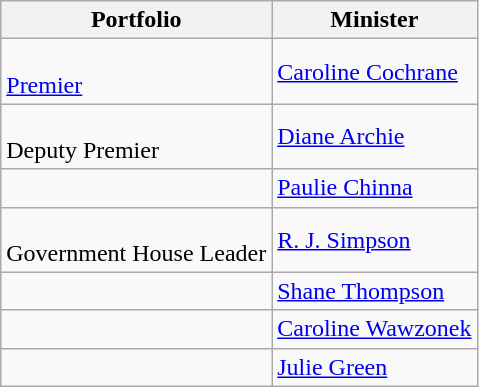<table class="wikitable">
<tr>
<th colspan=1>Portfolio</th>
<th colspan=5>Minister</th>
</tr>
<tr>
<td><br><a href='#'>Premier</a></td>
<td><a href='#'>Caroline Cochrane</a></td>
</tr>
<tr>
<td><br>Deputy Premier</td>
<td><a href='#'>Diane Archie</a></td>
</tr>
<tr>
<td><br></td>
<td><a href='#'>Paulie Chinna</a></td>
</tr>
<tr>
<td><br>Government House Leader</td>
<td><a href='#'>R. J. Simpson</a></td>
</tr>
<tr>
<td><br></td>
<td><a href='#'>Shane Thompson</a></td>
</tr>
<tr>
<td><br></td>
<td><a href='#'>Caroline Wawzonek</a></td>
</tr>
<tr>
<td><br></td>
<td><a href='#'>Julie Green</a></td>
</tr>
</table>
